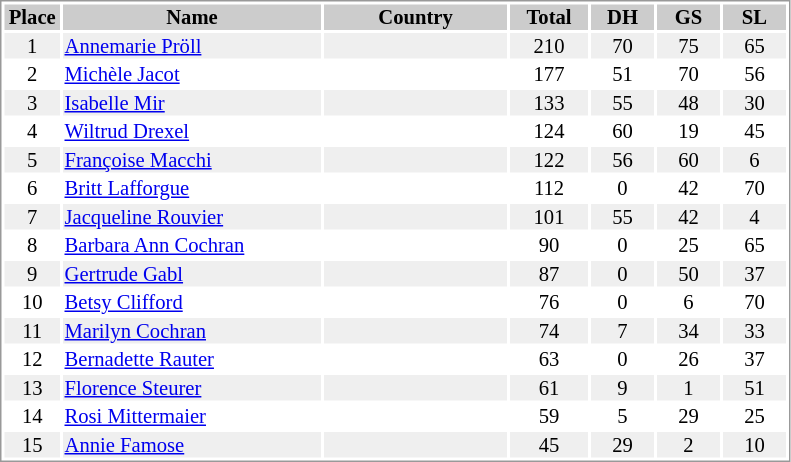<table border="0" style="border: 1px solid #999; background-color:#FFFFFF; text-align:center; font-size:86%; line-height:15px;">
<tr align="center" bgcolor="#CCCCCC">
<th width=35>Place</th>
<th width=170>Name</th>
<th width=120>Country</th>
<th width=50>Total</th>
<th width=40>DH</th>
<th width=40>GS</th>
<th width=40>SL</th>
</tr>
<tr bgcolor="#EFEFEF">
<td>1</td>
<td align="left"><a href='#'>Annemarie Pröll</a></td>
<td align="left"></td>
<td>210</td>
<td>70</td>
<td>75</td>
<td>65</td>
</tr>
<tr>
<td>2</td>
<td align="left"><a href='#'>Michèle Jacot</a></td>
<td align="left"></td>
<td>177</td>
<td>51</td>
<td>70</td>
<td>56</td>
</tr>
<tr bgcolor="#EFEFEF">
<td>3</td>
<td align="left"><a href='#'>Isabelle Mir</a></td>
<td align="left"></td>
<td>133</td>
<td>55</td>
<td>48</td>
<td>30</td>
</tr>
<tr>
<td>4</td>
<td align="left"><a href='#'>Wiltrud Drexel</a></td>
<td align="left"></td>
<td>124</td>
<td>60</td>
<td>19</td>
<td>45</td>
</tr>
<tr bgcolor="#EFEFEF">
<td>5</td>
<td align="left"><a href='#'>Françoise Macchi</a></td>
<td align="left"></td>
<td>122</td>
<td>56</td>
<td>60</td>
<td>6</td>
</tr>
<tr>
<td>6</td>
<td align="left"><a href='#'>Britt Lafforgue</a></td>
<td align="left"></td>
<td>112</td>
<td>0</td>
<td>42</td>
<td>70</td>
</tr>
<tr bgcolor="#EFEFEF">
<td>7</td>
<td align="left"><a href='#'>Jacqueline Rouvier</a></td>
<td align="left"></td>
<td>101</td>
<td>55</td>
<td>42</td>
<td>4</td>
</tr>
<tr>
<td>8</td>
<td align="left"><a href='#'>Barbara Ann Cochran</a></td>
<td align="left"></td>
<td>90</td>
<td>0</td>
<td>25</td>
<td>65</td>
</tr>
<tr bgcolor="#EFEFEF">
<td>9</td>
<td align="left"><a href='#'>Gertrude Gabl</a></td>
<td align="left"></td>
<td>87</td>
<td>0</td>
<td>50</td>
<td>37</td>
</tr>
<tr>
<td>10</td>
<td align="left"><a href='#'>Betsy Clifford</a></td>
<td align="left"></td>
<td>76</td>
<td>0</td>
<td>6</td>
<td>70</td>
</tr>
<tr bgcolor="#EFEFEF">
<td>11</td>
<td align="left"><a href='#'>Marilyn Cochran</a></td>
<td align="left"></td>
<td>74</td>
<td>7</td>
<td>34</td>
<td>33</td>
</tr>
<tr>
<td>12</td>
<td align="left"><a href='#'>Bernadette Rauter</a></td>
<td align="left"></td>
<td>63</td>
<td>0</td>
<td>26</td>
<td>37</td>
</tr>
<tr bgcolor="#EFEFEF">
<td>13</td>
<td align="left"><a href='#'>Florence Steurer</a></td>
<td align="left"></td>
<td>61</td>
<td>9</td>
<td>1</td>
<td>51</td>
</tr>
<tr>
<td>14</td>
<td align="left"><a href='#'>Rosi Mittermaier</a></td>
<td align="left"></td>
<td>59</td>
<td>5</td>
<td>29</td>
<td>25</td>
</tr>
<tr bgcolor="#EFEFEF">
<td>15</td>
<td align="left"><a href='#'>Annie Famose</a></td>
<td align="left"></td>
<td>45</td>
<td>29</td>
<td>2</td>
<td>10</td>
</tr>
</table>
